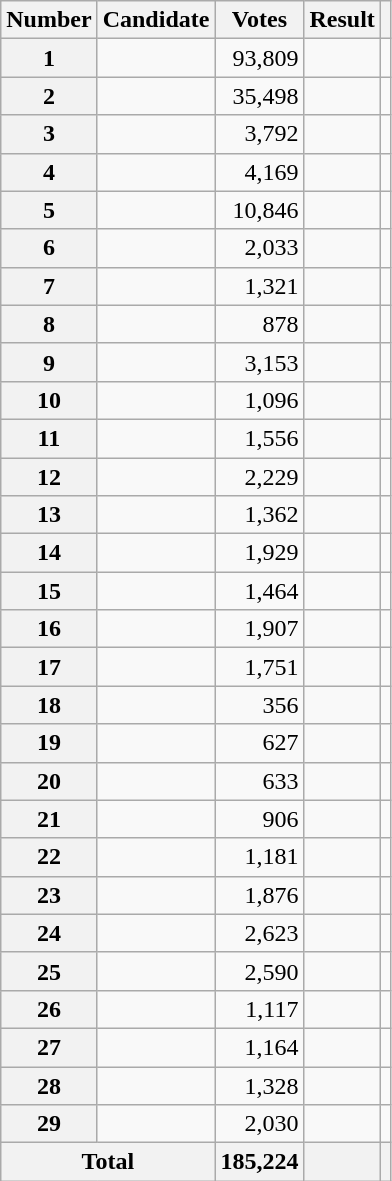<table class="wikitable sortable">
<tr>
<th scope="col">Number</th>
<th scope="col">Candidate</th>
<th scope="col">Votes</th>
<th scope="col">Result</th>
<th scope="col" class="unsortable"></th>
</tr>
<tr>
<th scope="row">1</th>
<td></td>
<td style="text-align:right">93,809</td>
<td></td>
<td></td>
</tr>
<tr>
<th scope="row">2</th>
<td></td>
<td style="text-align:right">35,498</td>
<td></td>
<td></td>
</tr>
<tr>
<th scope="row">3</th>
<td></td>
<td style="text-align:right">3,792</td>
<td></td>
<td></td>
</tr>
<tr>
<th scope="row">4</th>
<td></td>
<td style="text-align:right">4,169</td>
<td></td>
<td></td>
</tr>
<tr>
<th scope="row">5</th>
<td></td>
<td style="text-align:right">10,846</td>
<td></td>
<td></td>
</tr>
<tr>
<th scope="row">6</th>
<td></td>
<td style="text-align:right">2,033</td>
<td></td>
<td></td>
</tr>
<tr>
<th scope="row">7</th>
<td></td>
<td style="text-align:right">1,321</td>
<td></td>
<td></td>
</tr>
<tr>
<th scope="row">8</th>
<td></td>
<td style="text-align:right">878</td>
<td></td>
<td></td>
</tr>
<tr>
<th scope="row">9</th>
<td></td>
<td style="text-align:right">3,153</td>
<td></td>
<td></td>
</tr>
<tr>
<th scope="row">10</th>
<td></td>
<td style="text-align:right">1,096</td>
<td></td>
<td></td>
</tr>
<tr>
<th scope="row">11</th>
<td></td>
<td style="text-align:right">1,556</td>
<td></td>
<td></td>
</tr>
<tr>
<th scope="row">12</th>
<td></td>
<td style="text-align:right">2,229</td>
<td></td>
<td></td>
</tr>
<tr>
<th scope="row">13</th>
<td></td>
<td style="text-align:right">1,362</td>
<td></td>
<td></td>
</tr>
<tr>
<th scope="row">14</th>
<td></td>
<td style="text-align:right">1,929</td>
<td></td>
<td></td>
</tr>
<tr>
<th scope="row">15</th>
<td></td>
<td style="text-align:right">1,464</td>
<td></td>
<td></td>
</tr>
<tr>
<th scope="row">16</th>
<td></td>
<td style="text-align:right">1,907</td>
<td></td>
<td></td>
</tr>
<tr>
<th scope="row">17</th>
<td></td>
<td style="text-align:right">1,751</td>
<td></td>
<td></td>
</tr>
<tr>
<th scope="row">18</th>
<td></td>
<td style="text-align:right">356</td>
<td></td>
<td></td>
</tr>
<tr>
<th scope="row">19</th>
<td></td>
<td style="text-align:right">627</td>
<td></td>
<td></td>
</tr>
<tr>
<th scope="row">20</th>
<td></td>
<td style="text-align:right">633</td>
<td></td>
<td></td>
</tr>
<tr>
<th scope="row">21</th>
<td></td>
<td style="text-align:right">906</td>
<td></td>
<td></td>
</tr>
<tr>
<th scope="row">22</th>
<td></td>
<td style="text-align:right">1,181</td>
<td></td>
<td></td>
</tr>
<tr>
<th scope="row">23</th>
<td></td>
<td style="text-align:right">1,876</td>
<td></td>
<td></td>
</tr>
<tr>
<th scope="row">24</th>
<td></td>
<td style="text-align:right">2,623</td>
<td></td>
<td></td>
</tr>
<tr>
<th scope="row">25</th>
<td></td>
<td style="text-align:right">2,590</td>
<td></td>
<td></td>
</tr>
<tr>
<th scope="row">26</th>
<td></td>
<td style="text-align:right">1,117</td>
<td></td>
<td></td>
</tr>
<tr>
<th scope="row">27</th>
<td></td>
<td style="text-align:right">1,164</td>
<td></td>
<td></td>
</tr>
<tr>
<th scope="row">28</th>
<td></td>
<td style="text-align:right">1,328</td>
<td></td>
<td></td>
</tr>
<tr>
<th scope="row">29</th>
<td></td>
<td style="text-align:right">2,030</td>
<td></td>
<td></td>
</tr>
<tr class="sortbottom">
<th scope="row" colspan="2">Total</th>
<th style="text-align:right">185,224</th>
<th></th>
<th></th>
</tr>
</table>
